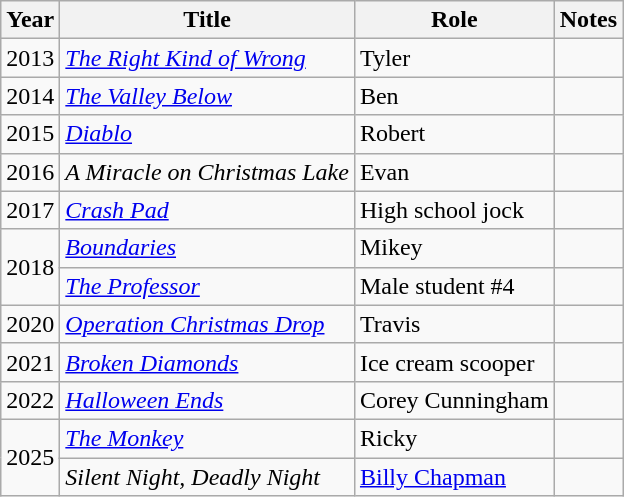<table class="wikitable sortable">
<tr>
<th>Year</th>
<th>Title</th>
<th>Role</th>
<th class="unsortable">Notes</th>
</tr>
<tr>
<td>2013</td>
<td data-sort-value="Right Kind of Wrong, The"><em><a href='#'>The Right Kind of Wrong</a></em></td>
<td>Tyler</td>
<td></td>
</tr>
<tr>
<td>2014</td>
<td data-sort-value="Valley Below, The"><em><a href='#'>The Valley Below</a></em></td>
<td>Ben</td>
<td></td>
</tr>
<tr>
<td>2015</td>
<td><em><a href='#'>Diablo</a></em></td>
<td>Robert</td>
<td></td>
</tr>
<tr>
<td>2016</td>
<td data-sort-value="Miracle on Christmas Lake, A"><em>A Miracle on Christmas Lake</em></td>
<td>Evan</td>
<td></td>
</tr>
<tr>
<td>2017</td>
<td><em><a href='#'>Crash Pad</a></em></td>
<td>High school jock</td>
<td></td>
</tr>
<tr>
<td rowspan="2">2018</td>
<td><em><a href='#'>Boundaries</a></em></td>
<td>Mikey</td>
<td></td>
</tr>
<tr>
<td data-sort-value="Professor, The"><em><a href='#'>The Professor</a></em></td>
<td>Male student #4</td>
<td></td>
</tr>
<tr>
<td>2020</td>
<td><em><a href='#'>Operation Christmas Drop</a></em></td>
<td>Travis</td>
<td></td>
</tr>
<tr>
<td>2021</td>
<td><em><a href='#'>Broken Diamonds</a></em></td>
<td>Ice cream scooper</td>
<td></td>
</tr>
<tr>
<td>2022</td>
<td><em><a href='#'>Halloween Ends</a></em></td>
<td>Corey Cunningham</td>
<td></td>
</tr>
<tr>
<td rowspan="2">2025</td>
<td data-sort-value="Monkey, The"><em><a href='#'>The Monkey</a></em></td>
<td>Ricky</td>
<td></td>
</tr>
<tr>
<td><em>Silent Night, Deadly Night</em></td>
<td><a href='#'>Billy Chapman</a></td>
<td></td>
</tr>
</table>
